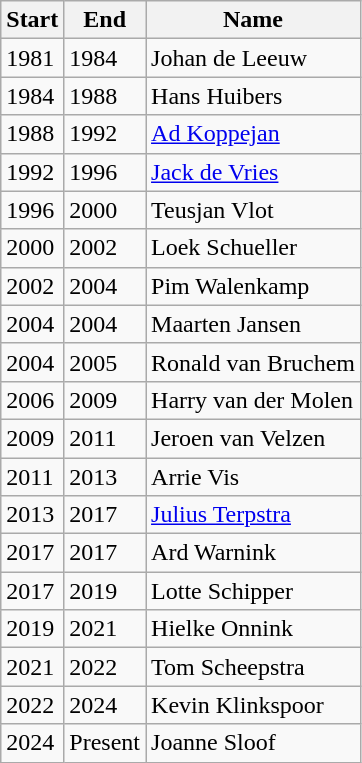<table class="wikitable">
<tr>
<th>Start</th>
<th>End</th>
<th>Name</th>
</tr>
<tr>
<td>1981</td>
<td>1984</td>
<td>Johan de Leeuw</td>
</tr>
<tr>
<td>1984</td>
<td>1988</td>
<td>Hans Huibers</td>
</tr>
<tr>
<td>1988</td>
<td>1992</td>
<td><a href='#'>Ad Koppejan</a></td>
</tr>
<tr>
<td>1992</td>
<td>1996</td>
<td><a href='#'>Jack de Vries</a></td>
</tr>
<tr>
<td>1996</td>
<td>2000</td>
<td>Teusjan Vlot</td>
</tr>
<tr>
<td>2000</td>
<td>2002</td>
<td>Loek Schueller</td>
</tr>
<tr>
<td>2002</td>
<td>2004</td>
<td>Pim Walenkamp</td>
</tr>
<tr>
<td>2004</td>
<td>2004</td>
<td>Maarten Jansen</td>
</tr>
<tr>
<td>2004</td>
<td>2005</td>
<td>Ronald van Bruchem</td>
</tr>
<tr>
<td>2006</td>
<td>2009</td>
<td>Harry van der Molen</td>
</tr>
<tr>
<td>2009</td>
<td>2011</td>
<td>Jeroen van Velzen</td>
</tr>
<tr>
<td>2011</td>
<td>2013</td>
<td>Arrie Vis</td>
</tr>
<tr>
<td>2013</td>
<td>2017</td>
<td><a href='#'>Julius Terpstra</a></td>
</tr>
<tr>
<td>2017</td>
<td>2017</td>
<td>Ard Warnink</td>
</tr>
<tr>
<td>2017</td>
<td>2019</td>
<td>Lotte Schipper</td>
</tr>
<tr>
<td>2019</td>
<td>2021</td>
<td>Hielke Onnink</td>
</tr>
<tr>
<td>2021</td>
<td>2022</td>
<td>Tom Scheepstra</td>
</tr>
<tr>
<td>2022</td>
<td>2024</td>
<td>Kevin Klinkspoor</td>
</tr>
<tr>
<td>2024</td>
<td>Present</td>
<td>Joanne Sloof</td>
</tr>
</table>
